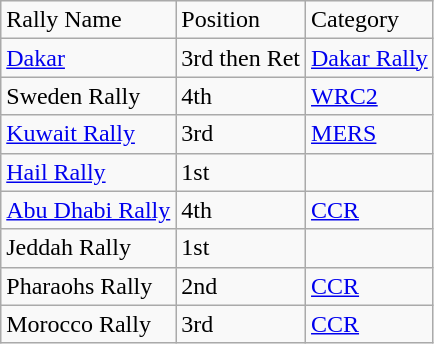<table class="wikitable">
<tr>
<td>Rally Name</td>
<td>Position</td>
<td>Category</td>
</tr>
<tr>
<td><a href='#'>Dakar</a>   </td>
<td>3rd then Ret</td>
<td><a href='#'>Dakar Rally</a></td>
</tr>
<tr>
<td>Sweden Rally </td>
<td>4th</td>
<td><a href='#'>WRC2</a></td>
</tr>
<tr>
<td><a href='#'>Kuwait Rally</a> </td>
<td>3rd</td>
<td><a href='#'>MERS</a></td>
</tr>
<tr>
<td><a href='#'>Hail Rally</a> </td>
<td>1st</td>
<td></td>
</tr>
<tr>
<td><a href='#'>Abu Dhabi Rally</a> </td>
<td>4th</td>
<td><a href='#'>CCR</a></td>
</tr>
<tr>
<td>Jeddah Rally </td>
<td>1st</td>
<td></td>
</tr>
<tr>
<td>Pharaohs Rally </td>
<td>2nd</td>
<td><a href='#'>CCR</a></td>
</tr>
<tr>
<td>Morocco Rally </td>
<td>3rd</td>
<td><a href='#'>CCR</a></td>
</tr>
</table>
